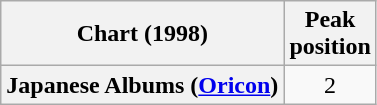<table class="wikitable plainrowheaders" style="text-align:center">
<tr>
<th scope="col">Chart (1998)</th>
<th scope="col">Peak<br> position</th>
</tr>
<tr>
<th scope="row">Japanese Albums (<a href='#'>Oricon</a>)</th>
<td>2</td>
</tr>
</table>
